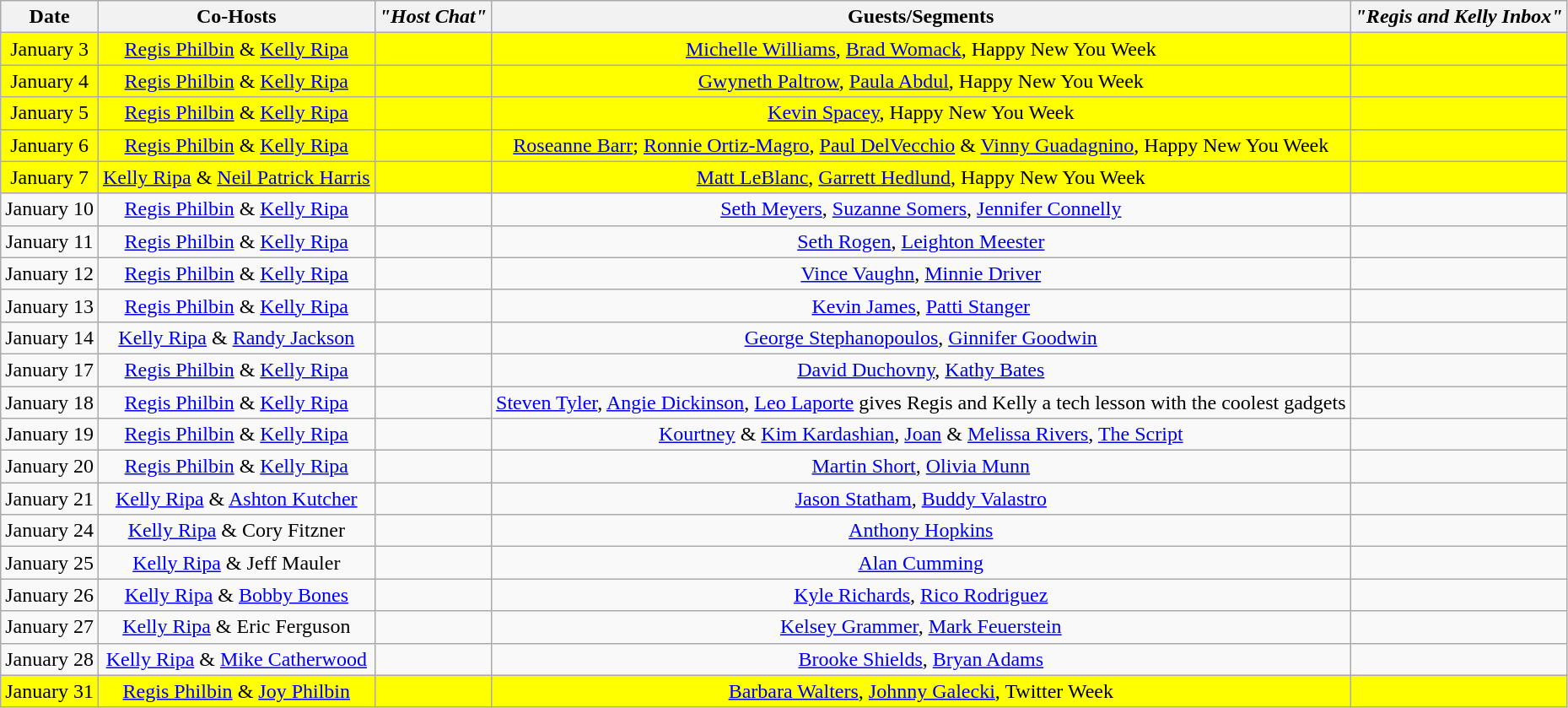<table class="wikitable sortable" style="text-align:center;">
<tr>
<th>Date</th>
<th>Co-Hosts</th>
<th><em>"Host Chat"</em></th>
<th>Guests/Segments</th>
<th><em>"Regis and Kelly Inbox"</em></th>
</tr>
<tr style="background:yellow;">
<td>January 3</td>
<td><a href='#'>Regis Philbin</a> & <a href='#'>Kelly Ripa</a></td>
<td></td>
<td><a href='#'>Michelle Williams</a>, <a href='#'>Brad Womack</a>, Happy New You Week</td>
<td></td>
</tr>
<tr style="background:yellow;">
<td>January 4</td>
<td><a href='#'>Regis Philbin</a> & <a href='#'>Kelly Ripa</a></td>
<td></td>
<td><a href='#'>Gwyneth Paltrow</a>, <a href='#'>Paula Abdul</a>, Happy New You Week</td>
<td></td>
</tr>
<tr style="background:yellow;">
<td>January 5</td>
<td><a href='#'>Regis Philbin</a> & <a href='#'>Kelly Ripa</a></td>
<td></td>
<td><a href='#'>Kevin Spacey</a>, Happy New You Week</td>
<td></td>
</tr>
<tr style="background:yellow;">
<td>January 6</td>
<td><a href='#'>Regis Philbin</a> & <a href='#'>Kelly Ripa</a></td>
<td></td>
<td><a href='#'>Roseanne Barr</a>; <a href='#'>Ronnie Ortiz-Magro</a>, <a href='#'>Paul DelVecchio</a> & <a href='#'>Vinny Guadagnino</a>, Happy New You Week</td>
<td></td>
</tr>
<tr style="background:yellow;">
<td>January 7</td>
<td><a href='#'>Kelly Ripa</a> & <a href='#'>Neil Patrick Harris</a></td>
<td></td>
<td><a href='#'>Matt LeBlanc</a>, <a href='#'>Garrett Hedlund</a>, Happy New You Week</td>
<td></td>
</tr>
<tr>
<td>January 10</td>
<td><a href='#'>Regis Philbin</a> & <a href='#'>Kelly Ripa</a></td>
<td></td>
<td><a href='#'>Seth Meyers</a>, <a href='#'>Suzanne Somers</a>, <a href='#'>Jennifer Connelly</a></td>
<td></td>
</tr>
<tr>
<td>January 11</td>
<td><a href='#'>Regis Philbin</a> & <a href='#'>Kelly Ripa</a></td>
<td></td>
<td><a href='#'>Seth Rogen</a>, <a href='#'>Leighton Meester</a></td>
<td></td>
</tr>
<tr>
<td>January 12</td>
<td><a href='#'>Regis Philbin</a> & <a href='#'>Kelly Ripa</a></td>
<td></td>
<td><a href='#'>Vince Vaughn</a>, <a href='#'>Minnie Driver</a></td>
<td></td>
</tr>
<tr>
<td>January 13</td>
<td><a href='#'>Regis Philbin</a> & <a href='#'>Kelly Ripa</a></td>
<td></td>
<td><a href='#'>Kevin James</a>, <a href='#'>Patti Stanger</a></td>
<td></td>
</tr>
<tr>
<td>January 14</td>
<td><a href='#'>Kelly Ripa</a> & <a href='#'>Randy Jackson</a></td>
<td></td>
<td><a href='#'>George Stephanopoulos</a>, <a href='#'>Ginnifer Goodwin</a></td>
<td></td>
</tr>
<tr>
<td>January 17</td>
<td><a href='#'>Regis Philbin</a> & <a href='#'>Kelly Ripa</a></td>
<td></td>
<td><a href='#'>David Duchovny</a>, <a href='#'>Kathy Bates</a></td>
<td></td>
</tr>
<tr>
<td>January 18</td>
<td><a href='#'>Regis Philbin</a> & <a href='#'>Kelly Ripa</a></td>
<td></td>
<td><a href='#'>Steven Tyler</a>, <a href='#'>Angie Dickinson</a>, <a href='#'>Leo Laporte</a> gives Regis and Kelly a tech lesson with the coolest gadgets</td>
<td></td>
</tr>
<tr>
<td>January 19</td>
<td><a href='#'>Regis Philbin</a> & <a href='#'>Kelly Ripa</a></td>
<td></td>
<td><a href='#'>Kourtney</a> & <a href='#'>Kim Kardashian</a>, <a href='#'>Joan</a> & <a href='#'>Melissa Rivers</a>, <a href='#'>The Script</a></td>
<td></td>
</tr>
<tr>
<td>January 20</td>
<td><a href='#'>Regis Philbin</a> & <a href='#'>Kelly Ripa</a></td>
<td></td>
<td><a href='#'>Martin Short</a>, <a href='#'>Olivia Munn</a></td>
<td></td>
</tr>
<tr>
<td>January 21</td>
<td><a href='#'>Kelly Ripa</a> & <a href='#'>Ashton Kutcher</a></td>
<td></td>
<td><a href='#'>Jason Statham</a>, <a href='#'>Buddy Valastro</a></td>
<td></td>
</tr>
<tr>
<td>January 24</td>
<td><a href='#'>Kelly Ripa</a> & Cory Fitzner</td>
<td></td>
<td><a href='#'>Anthony Hopkins</a></td>
<td></td>
</tr>
<tr>
<td>January 25</td>
<td><a href='#'>Kelly Ripa</a> & Jeff Mauler</td>
<td></td>
<td><a href='#'>Alan Cumming</a></td>
<td></td>
</tr>
<tr>
<td>January 26</td>
<td><a href='#'>Kelly Ripa</a> & <a href='#'>Bobby Bones</a></td>
<td></td>
<td><a href='#'>Kyle Richards</a>, <a href='#'>Rico Rodriguez</a></td>
<td></td>
</tr>
<tr>
<td>January 27</td>
<td><a href='#'>Kelly Ripa</a> & Eric Ferguson</td>
<td></td>
<td><a href='#'>Kelsey Grammer</a>, <a href='#'>Mark Feuerstein</a></td>
<td></td>
</tr>
<tr>
<td>January 28</td>
<td><a href='#'>Kelly Ripa</a> & <a href='#'>Mike Catherwood</a></td>
<td></td>
<td><a href='#'>Brooke Shields</a>, <a href='#'>Bryan Adams</a></td>
<td></td>
</tr>
<tr style="background:yellow;">
<td>January 31</td>
<td><a href='#'>Regis Philbin</a> & <a href='#'>Joy Philbin</a></td>
<td></td>
<td><a href='#'>Barbara Walters</a>, <a href='#'>Johnny Galecki</a>, Twitter Week</td>
<td></td>
</tr>
</table>
